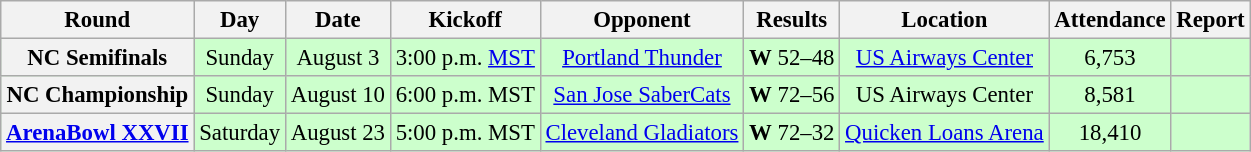<table class="wikitable" style="font-size: 95%;">
<tr>
<th>Round</th>
<th>Day</th>
<th>Date</th>
<th>Kickoff</th>
<th>Opponent</th>
<th>Results</th>
<th>Location</th>
<th>Attendance</th>
<th>Report</th>
</tr>
<tr style= background:#ccffcc>
<th align="center">NC Semifinals</th>
<td align="center">Sunday</td>
<td align="center">August 3</td>
<td align="center">3:00 p.m. <a href='#'>MST</a></td>
<td align="center"><a href='#'>Portland Thunder</a></td>
<td align="center"><strong>W</strong> 52–48</td>
<td align="center"><a href='#'>US Airways Center</a></td>
<td align="center">6,753</td>
<td align="center"></td>
</tr>
<tr style= background:#ccffcc>
<th align="center">NC Championship</th>
<td align="center">Sunday</td>
<td align="center">August 10</td>
<td align="center">6:00 p.m. MST</td>
<td align="center"><a href='#'>San Jose SaberCats</a></td>
<td align="center"><strong>W</strong> 72–56</td>
<td align="center">US Airways Center</td>
<td align="center">8,581</td>
<td align="center"></td>
</tr>
<tr style= background:#ccffcc>
<th align="center"><a href='#'>ArenaBowl XXVII</a></th>
<td align="center">Saturday</td>
<td align="center">August 23</td>
<td align="center">5:00 p.m. MST</td>
<td align="center"><a href='#'>Cleveland Gladiators</a></td>
<td align="center"><strong>W</strong> 72–32</td>
<td align="center"><a href='#'>Quicken Loans Arena</a></td>
<td align="center">18,410</td>
<td align="center"></td>
</tr>
</table>
